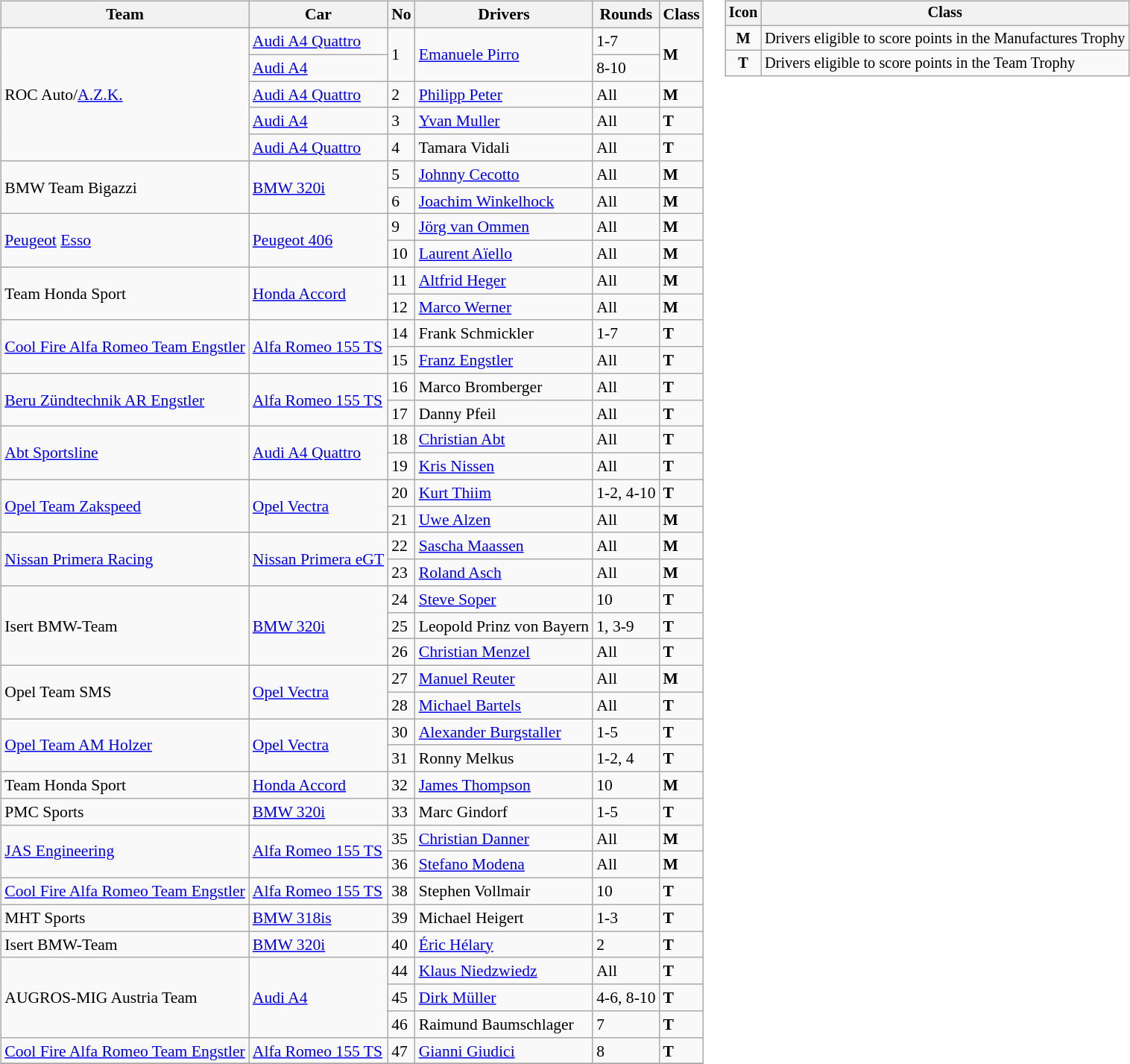<table>
<tr>
<td><br><table class="wikitable" style="font-size: 90%">
<tr>
<th>Team</th>
<th>Car</th>
<th>No</th>
<th>Drivers</th>
<th>Rounds</th>
<th>Class</th>
</tr>
<tr>
<td rowspan="5"> ROC Auto/<a href='#'>A.Z.K.</a></td>
<td><a href='#'>Audi A4 Quattro</a></td>
<td rowspan="2">1</td>
<td rowspan="2"> <a href='#'>Emanuele Pirro</a></td>
<td>1-7</td>
<td rowspan="2"><strong><span>M</span></strong></td>
</tr>
<tr>
<td><a href='#'>Audi A4</a></td>
<td>8-10</td>
</tr>
<tr>
<td><a href='#'>Audi A4 Quattro</a></td>
<td>2</td>
<td> <a href='#'>Philipp Peter</a></td>
<td>All</td>
<td><strong><span>M</span></strong></td>
</tr>
<tr>
<td><a href='#'>Audi A4</a></td>
<td>3</td>
<td> <a href='#'>Yvan Muller</a></td>
<td>All</td>
<td><strong><span>T</span></strong></td>
</tr>
<tr>
<td><a href='#'>Audi A4 Quattro</a></td>
<td>4</td>
<td> Tamara Vidali</td>
<td>All</td>
<td><strong><span>T</span></strong></td>
</tr>
<tr>
<td rowspan="2"> BMW Team Bigazzi</td>
<td rowspan="2"><a href='#'>BMW 320i</a></td>
<td>5</td>
<td> <a href='#'>Johnny Cecotto</a></td>
<td>All</td>
<td><strong><span>M</span></strong></td>
</tr>
<tr>
<td>6</td>
<td> <a href='#'>Joachim Winkelhock</a></td>
<td>All</td>
<td><strong><span>M</span></strong></td>
</tr>
<tr>
<td rowspan="2"> <a href='#'>Peugeot</a> <a href='#'>Esso</a></td>
<td rowspan="2"><a href='#'>Peugeot 406</a></td>
<td>9</td>
<td> <a href='#'>Jörg van Ommen</a></td>
<td>All</td>
<td><strong><span>M</span></strong></td>
</tr>
<tr>
<td>10</td>
<td> <a href='#'>Laurent Aïello</a></td>
<td>All</td>
<td><strong><span>M</span></strong></td>
</tr>
<tr>
<td rowspan="2"> Team Honda Sport</td>
<td rowspan="2"><a href='#'>Honda Accord</a></td>
<td>11</td>
<td> <a href='#'>Altfrid Heger</a></td>
<td>All</td>
<td><strong><span>M</span></strong></td>
</tr>
<tr>
<td>12</td>
<td> <a href='#'>Marco Werner</a></td>
<td>All</td>
<td><strong><span>M</span></strong></td>
</tr>
<tr>
<td rowspan="2"> <a href='#'>Cool Fire Alfa Romeo Team Engstler</a></td>
<td rowspan="2"><a href='#'>Alfa Romeo 155 TS</a></td>
<td>14</td>
<td> Frank Schmickler</td>
<td>1-7</td>
<td><strong><span>T</span></strong></td>
</tr>
<tr>
<td>15</td>
<td> <a href='#'>Franz Engstler</a></td>
<td>All</td>
<td><strong><span>T</span></strong></td>
</tr>
<tr>
<td rowspan="2"> <a href='#'>Beru Zündtechnik AR Engstler</a></td>
<td rowspan="2"><a href='#'>Alfa Romeo 155 TS</a></td>
<td>16</td>
<td> Marco Bromberger</td>
<td>All</td>
<td><strong><span>T</span></strong></td>
</tr>
<tr>
<td>17</td>
<td> Danny Pfeil</td>
<td>All</td>
<td><strong><span>T</span></strong></td>
</tr>
<tr>
<td rowspan="2"> <a href='#'>Abt Sportsline</a></td>
<td rowspan="2"><a href='#'>Audi A4 Quattro</a></td>
<td>18</td>
<td> <a href='#'>Christian Abt</a></td>
<td>All</td>
<td><strong><span>T</span></strong></td>
</tr>
<tr>
<td>19</td>
<td> <a href='#'>Kris Nissen</a></td>
<td>All</td>
<td><strong><span>T</span></strong></td>
</tr>
<tr>
<td rowspan="2"> <a href='#'>Opel Team Zakspeed</a></td>
<td rowspan="2"><a href='#'>Opel Vectra</a></td>
<td>20</td>
<td> <a href='#'>Kurt Thiim</a></td>
<td>1-2, 4-10</td>
<td><strong><span>T</span></strong></td>
</tr>
<tr>
<td>21</td>
<td> <a href='#'>Uwe Alzen</a></td>
<td>All</td>
<td><strong><span>M</span></strong></td>
</tr>
<tr>
<td rowspan="2"> <a href='#'>Nissan Primera Racing</a></td>
<td rowspan="2"><a href='#'>Nissan Primera eGT</a></td>
<td>22</td>
<td> <a href='#'>Sascha Maassen</a></td>
<td>All</td>
<td><strong><span>M</span></strong></td>
</tr>
<tr>
<td>23</td>
<td> <a href='#'>Roland Asch</a></td>
<td>All</td>
<td><strong><span>M</span></strong></td>
</tr>
<tr>
<td rowspan="3"> Isert BMW-Team</td>
<td rowspan="3"><a href='#'>BMW 320i</a></td>
<td>24</td>
<td> <a href='#'>Steve Soper</a></td>
<td>10</td>
<td><strong><span>T</span></strong></td>
</tr>
<tr>
<td>25</td>
<td> Leopold Prinz von Bayern</td>
<td>1, 3-9</td>
<td><strong><span>T</span></strong></td>
</tr>
<tr>
<td>26</td>
<td> <a href='#'>Christian Menzel</a></td>
<td>All</td>
<td><strong><span>T</span></strong></td>
</tr>
<tr>
<td rowspan="2"> Opel Team SMS</td>
<td rowspan="2"><a href='#'>Opel Vectra</a></td>
<td>27</td>
<td> <a href='#'>Manuel Reuter</a></td>
<td>All</td>
<td><strong><span>M</span></strong></td>
</tr>
<tr>
<td>28</td>
<td> <a href='#'>Michael Bartels</a></td>
<td>All</td>
<td><strong><span>T</span></strong></td>
</tr>
<tr>
<td rowspan="2"> <a href='#'>Opel Team AM Holzer</a></td>
<td rowspan="2"><a href='#'>Opel Vectra</a></td>
<td>30</td>
<td> <a href='#'> Alexander Burgstaller</a></td>
<td>1-5</td>
<td><strong><span>T</span></strong></td>
</tr>
<tr>
<td>31</td>
<td> Ronny Melkus</td>
<td>1-2, 4</td>
<td><strong><span>T</span></strong></td>
</tr>
<tr>
<td> Team Honda Sport</td>
<td><a href='#'>Honda Accord</a></td>
<td>32</td>
<td> <a href='#'>James Thompson</a></td>
<td>10</td>
<td><strong><span>M</span></strong></td>
</tr>
<tr>
<td> PMC Sports</td>
<td><a href='#'>BMW 320i</a></td>
<td>33</td>
<td> Marc Gindorf</td>
<td>1-5</td>
<td><strong><span>T</span></strong></td>
</tr>
<tr>
<td rowspan="2"> <a href='#'>JAS Engineering</a></td>
<td rowspan="2"><a href='#'>Alfa Romeo 155 TS</a></td>
<td>35</td>
<td> <a href='#'>Christian Danner</a></td>
<td>All</td>
<td><strong><span>M</span></strong></td>
</tr>
<tr>
<td>36</td>
<td> <a href='#'>Stefano Modena</a></td>
<td>All</td>
<td><strong><span>M</span></strong></td>
</tr>
<tr>
<td> <a href='#'>Cool Fire Alfa Romeo Team Engstler</a></td>
<td><a href='#'>Alfa Romeo 155 TS</a></td>
<td>38</td>
<td> Stephen Vollmair</td>
<td>10</td>
<td><strong><span>T</span></strong></td>
</tr>
<tr>
<td> MHT Sports</td>
<td><a href='#'>BMW 318is</a></td>
<td>39</td>
<td> Michael Heigert</td>
<td>1-3</td>
<td><strong><span>T</span></strong></td>
</tr>
<tr>
<td> Isert BMW-Team</td>
<td><a href='#'>BMW 320i</a></td>
<td>40</td>
<td> <a href='#'>Éric Hélary</a></td>
<td>2</td>
<td><strong><span>T</span></strong></td>
</tr>
<tr>
<td rowspan="3"> AUGROS-MIG Austria Team</td>
<td rowspan="3"><a href='#'>Audi A4</a></td>
<td>44</td>
<td> <a href='#'>Klaus Niedzwiedz</a></td>
<td>All</td>
<td><strong><span>T</span></strong></td>
</tr>
<tr>
<td>45</td>
<td> <a href='#'>Dirk Müller</a></td>
<td>4-6, 8-10</td>
<td><strong><span>T</span></strong></td>
</tr>
<tr>
<td>46</td>
<td> Raimund Baumschlager</td>
<td>7</td>
<td><strong><span>T</span></strong></td>
</tr>
<tr>
<td> <a href='#'>Cool Fire Alfa Romeo Team Engstler</a></td>
<td><a href='#'>Alfa Romeo 155 TS</a></td>
<td>47</td>
<td> <a href='#'>Gianni Giudici</a></td>
<td>8</td>
<td><strong><span>T</span></strong></td>
</tr>
<tr>
</tr>
</table>
</td>
<td valign="top"><br><table class="wikitable" style="font-size: 85%;">
<tr>
<th>Icon</th>
<th>Class</th>
</tr>
<tr>
<td align="center"><strong><span>M</span></strong></td>
<td>Drivers eligible to score points in the Manufactures Trophy</td>
</tr>
<tr>
<td align="center"><strong><span>T</span></strong></td>
<td>Drivers eligible to score points in the Team Trophy</td>
</tr>
</table>
</td>
</tr>
</table>
